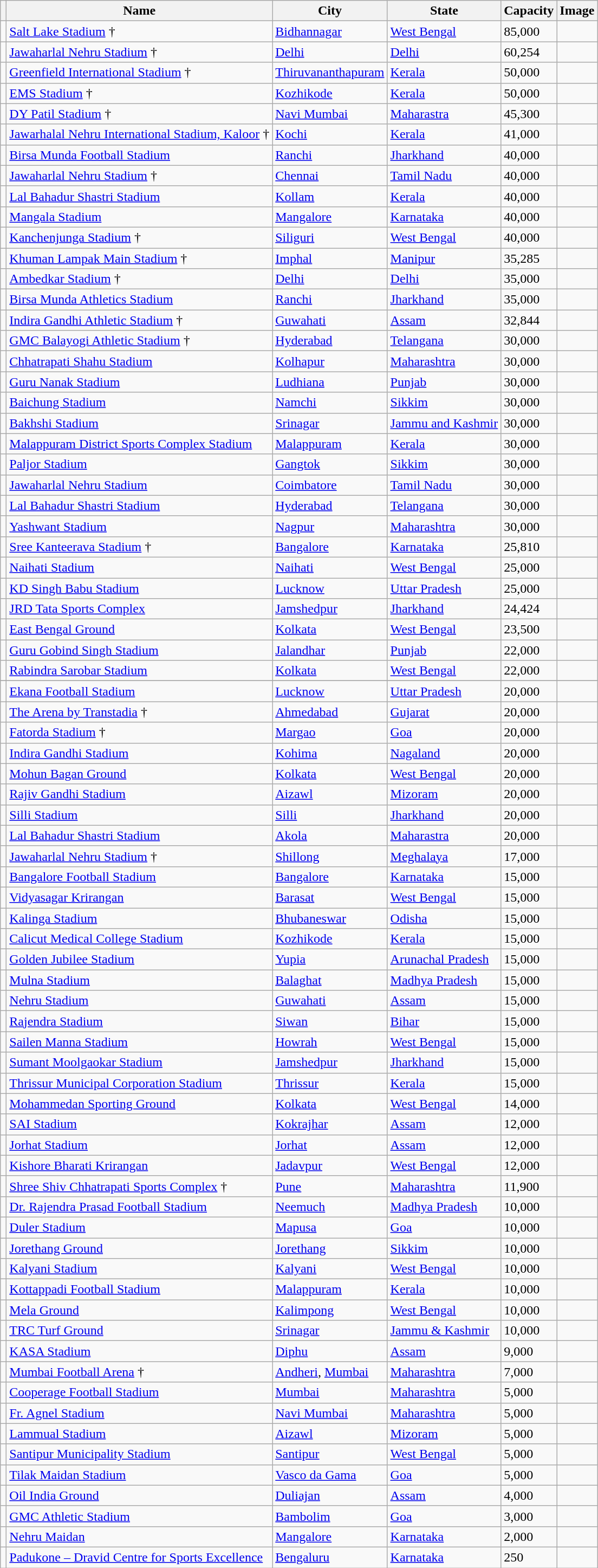<table class="wikitable sortable collapsible static-row-numbers">
<tr>
<th></th>
<th>Name</th>
<th>City</th>
<th>State</th>
<th>Capacity</th>
<th>Image</th>
</tr>
<tr>
<td></td>
<td><a href='#'>Salt Lake Stadium</a> †</td>
<td><a href='#'>Bidhannagar</a></td>
<td><a href='#'>West Bengal</a></td>
<td>85,000</td>
<td></td>
</tr>
<tr>
<td></td>
<td><a href='#'>Jawaharlal Nehru Stadium</a> †</td>
<td><a href='#'>Delhi</a></td>
<td><a href='#'>Delhi</a></td>
<td>60,254</td>
<td></td>
</tr>
<tr>
<td></td>
<td><a href='#'>Greenfield International Stadium</a> †</td>
<td><a href='#'>Thiruvananthapuram</a></td>
<td><a href='#'>Kerala</a></td>
<td>50,000</td>
<td></td>
</tr>
<tr>
<td></td>
<td><a href='#'>EMS Stadium</a> †</td>
<td><a href='#'>Kozhikode</a></td>
<td><a href='#'>Kerala</a></td>
<td>50,000</td>
<td></td>
</tr>
<tr>
<td></td>
<td><a href='#'>DY Patil Stadium</a> †</td>
<td><a href='#'>Navi Mumbai</a></td>
<td><a href='#'>Maharastra</a></td>
<td>45,300</td>
<td></td>
</tr>
<tr>
<td></td>
<td><a href='#'>Jawarhalal Nehru International Stadium, Kaloor</a> †</td>
<td><a href='#'>Kochi</a></td>
<td><a href='#'>Kerala</a></td>
<td>41,000</td>
<td></td>
</tr>
<tr>
<td></td>
<td><a href='#'>Birsa Munda Football Stadium</a></td>
<td><a href='#'>Ranchi</a></td>
<td><a href='#'>Jharkhand</a></td>
<td>40,000</td>
<td></td>
</tr>
<tr>
<td></td>
<td><a href='#'>Jawaharlal Nehru Stadium</a> †</td>
<td><a href='#'>Chennai</a></td>
<td><a href='#'>Tamil Nadu</a></td>
<td>40,000</td>
<td></td>
</tr>
<tr>
<td></td>
<td><a href='#'>Lal Bahadur Shastri Stadium</a></td>
<td><a href='#'>Kollam</a></td>
<td><a href='#'>Kerala</a></td>
<td>40,000</td>
<td></td>
</tr>
<tr>
<td></td>
<td><a href='#'>Mangala Stadium</a></td>
<td><a href='#'>Mangalore</a></td>
<td><a href='#'>Karnataka</a></td>
<td>40,000</td>
<td></td>
</tr>
<tr>
<td></td>
<td><a href='#'>Kanchenjunga Stadium</a> †</td>
<td><a href='#'>Siliguri</a></td>
<td><a href='#'>West Bengal</a></td>
<td>40,000</td>
<td></td>
</tr>
<tr>
<td></td>
<td><a href='#'>Khuman Lampak Main Stadium</a> †</td>
<td><a href='#'>Imphal</a></td>
<td><a href='#'>Manipur</a></td>
<td>35,285</td>
<td></td>
</tr>
<tr>
<td></td>
<td><a href='#'>Ambedkar Stadium</a> †</td>
<td><a href='#'>Delhi</a></td>
<td><a href='#'>Delhi</a></td>
<td>35,000</td>
<td></td>
</tr>
<tr>
<td></td>
<td><a href='#'>Birsa Munda Athletics Stadium</a></td>
<td><a href='#'>Ranchi</a></td>
<td><a href='#'>Jharkhand</a></td>
<td>35,000</td>
<td></td>
</tr>
<tr>
<td></td>
<td><a href='#'>Indira Gandhi Athletic Stadium</a> †</td>
<td><a href='#'>Guwahati</a></td>
<td><a href='#'>Assam</a></td>
<td>32,844</td>
<td></td>
</tr>
<tr>
<td></td>
<td><a href='#'>GMC Balayogi Athletic Stadium</a> †</td>
<td><a href='#'>Hyderabad</a></td>
<td><a href='#'>Telangana</a></td>
<td>30,000</td>
<td></td>
</tr>
<tr>
<td></td>
<td><a href='#'>Chhatrapati Shahu Stadium</a></td>
<td><a href='#'>Kolhapur</a></td>
<td><a href='#'>Maharashtra</a></td>
<td>30,000</td>
<td></td>
</tr>
<tr>
<td></td>
<td><a href='#'>Guru Nanak Stadium</a></td>
<td><a href='#'>Ludhiana</a></td>
<td><a href='#'>Punjab</a></td>
<td>30,000</td>
<td></td>
</tr>
<tr>
<td></td>
<td><a href='#'>Baichung Stadium</a></td>
<td><a href='#'>Namchi</a></td>
<td><a href='#'>Sikkim</a></td>
<td>30,000</td>
<td></td>
</tr>
<tr>
<td></td>
<td><a href='#'>Bakhshi Stadium</a></td>
<td><a href='#'>Srinagar</a></td>
<td><a href='#'>Jammu and Kashmir</a></td>
<td>30,000</td>
<td></td>
</tr>
<tr>
<td></td>
<td><a href='#'>Malappuram District Sports Complex Stadium</a></td>
<td><a href='#'>Malappuram</a></td>
<td><a href='#'>Kerala</a></td>
<td>30,000</td>
<td></td>
</tr>
<tr>
<td></td>
<td><a href='#'>Paljor Stadium</a></td>
<td><a href='#'>Gangtok</a></td>
<td><a href='#'>Sikkim</a></td>
<td>30,000</td>
<td></td>
</tr>
<tr>
<td></td>
<td><a href='#'>Jawaharlal Nehru Stadium</a></td>
<td><a href='#'>Coimbatore</a></td>
<td><a href='#'>Tamil Nadu</a></td>
<td>30,000</td>
<td></td>
</tr>
<tr>
<td></td>
<td><a href='#'>Lal Bahadur Shastri Stadium</a></td>
<td><a href='#'>Hyderabad</a></td>
<td><a href='#'>Telangana</a></td>
<td>30,000</td>
<td></td>
</tr>
<tr>
<td></td>
<td><a href='#'>Yashwant Stadium</a></td>
<td><a href='#'>Nagpur</a></td>
<td><a href='#'>Maharashtra</a></td>
<td>30,000</td>
<td></td>
</tr>
<tr>
<td></td>
<td><a href='#'>Sree Kanteerava Stadium</a> †</td>
<td><a href='#'>Bangalore</a></td>
<td><a href='#'>Karnataka</a></td>
<td>25,810</td>
<td></td>
</tr>
<tr>
<td></td>
<td><a href='#'>Naihati Stadium</a></td>
<td><a href='#'>Naihati</a></td>
<td><a href='#'>West Bengal</a></td>
<td>25,000</td>
<td></td>
</tr>
<tr>
<td></td>
<td><a href='#'>KD Singh Babu Stadium</a></td>
<td><a href='#'>Lucknow</a></td>
<td><a href='#'>Uttar Pradesh</a></td>
<td>25,000</td>
<td></td>
</tr>
<tr>
<td></td>
<td><a href='#'>JRD Tata Sports Complex</a></td>
<td><a href='#'>Jamshedpur</a></td>
<td><a href='#'>Jharkhand</a></td>
<td>24,424</td>
<td></td>
</tr>
<tr>
<td></td>
<td><a href='#'>East Bengal Ground</a></td>
<td><a href='#'>Kolkata</a></td>
<td><a href='#'>West Bengal</a></td>
<td>23,500</td>
<td></td>
</tr>
<tr>
<td></td>
<td><a href='#'>Guru Gobind Singh Stadium</a></td>
<td><a href='#'>Jalandhar</a></td>
<td><a href='#'>Punjab</a></td>
<td>22,000</td>
<td></td>
</tr>
<tr>
<td></td>
<td><a href='#'>Rabindra Sarobar Stadium</a></td>
<td><a href='#'>Kolkata</a></td>
<td><a href='#'>West Bengal</a></td>
<td>22,000</td>
<td></td>
</tr>
<tr>
</tr>
<tr>
<td></td>
<td><a href='#'>Ekana Football Stadium</a></td>
<td><a href='#'>Lucknow</a></td>
<td><a href='#'>Uttar Pradesh</a></td>
<td>20,000</td>
<td></td>
</tr>
<tr>
<td></td>
<td><a href='#'>The Arena by Transtadia</a> †</td>
<td><a href='#'>Ahmedabad</a></td>
<td><a href='#'>Gujarat</a></td>
<td>20,000</td>
<td></td>
</tr>
<tr>
<td></td>
<td><a href='#'>Fatorda Stadium</a> †</td>
<td><a href='#'>Margao</a></td>
<td><a href='#'>Goa</a></td>
<td>20,000</td>
<td></td>
</tr>
<tr>
<td></td>
<td><a href='#'>Indira Gandhi Stadium</a></td>
<td><a href='#'>Kohima</a></td>
<td><a href='#'>Nagaland</a></td>
<td>20,000</td>
<td></td>
</tr>
<tr>
<td></td>
<td><a href='#'>Mohun Bagan Ground</a></td>
<td><a href='#'>Kolkata</a></td>
<td><a href='#'>West Bengal</a></td>
<td>20,000</td>
<td></td>
</tr>
<tr>
<td></td>
<td><a href='#'>Rajiv Gandhi Stadium</a></td>
<td><a href='#'>Aizawl</a></td>
<td><a href='#'>Mizoram</a></td>
<td>20,000</td>
<td></td>
</tr>
<tr>
<td></td>
<td><a href='#'>Silli Stadium</a></td>
<td><a href='#'>Silli</a></td>
<td><a href='#'>Jharkhand</a></td>
<td>20,000</td>
<td></td>
</tr>
<tr>
<td></td>
<td><a href='#'>Lal Bahadur Shastri Stadium</a></td>
<td><a href='#'>Akola</a></td>
<td><a href='#'>Maharastra</a></td>
<td>20,000</td>
<td></td>
</tr>
<tr>
<td></td>
<td><a href='#'>Jawaharlal Nehru Stadium</a> †</td>
<td><a href='#'>Shillong</a></td>
<td><a href='#'>Meghalaya</a></td>
<td>17,000</td>
<td></td>
</tr>
<tr>
<td></td>
<td><a href='#'>Bangalore Football Stadium</a></td>
<td><a href='#'>Bangalore</a></td>
<td><a href='#'>Karnataka</a></td>
<td>15,000</td>
<td></td>
</tr>
<tr>
<td></td>
<td><a href='#'>Vidyasagar Krirangan</a></td>
<td><a href='#'>Barasat</a></td>
<td><a href='#'>West Bengal</a></td>
<td>15,000</td>
<td></td>
</tr>
<tr>
<td></td>
<td><a href='#'>Kalinga Stadium</a></td>
<td><a href='#'>Bhubaneswar</a></td>
<td><a href='#'>Odisha</a></td>
<td>15,000</td>
<td></td>
</tr>
<tr>
<td></td>
<td><a href='#'>Calicut Medical College Stadium</a></td>
<td><a href='#'>Kozhikode</a></td>
<td><a href='#'>Kerala</a></td>
<td>15,000</td>
<td></td>
</tr>
<tr>
<td></td>
<td><a href='#'>Golden Jubilee Stadium</a></td>
<td><a href='#'>Yupia</a></td>
<td><a href='#'>Arunachal Pradesh</a></td>
<td>15,000</td>
<td></td>
</tr>
<tr>
<td></td>
<td><a href='#'>Mulna Stadium</a></td>
<td><a href='#'>Balaghat</a></td>
<td><a href='#'>Madhya Pradesh</a></td>
<td>15,000</td>
<td></td>
</tr>
<tr>
<td></td>
<td><a href='#'>Nehru Stadium</a></td>
<td><a href='#'>Guwahati</a></td>
<td><a href='#'>Assam</a></td>
<td>15,000</td>
<td></td>
</tr>
<tr>
<td></td>
<td><a href='#'>Rajendra Stadium</a></td>
<td><a href='#'>Siwan</a></td>
<td><a href='#'>Bihar</a></td>
<td>15,000</td>
<td></td>
</tr>
<tr>
<td></td>
<td><a href='#'>Sailen Manna Stadium</a></td>
<td><a href='#'>Howrah</a></td>
<td><a href='#'>West Bengal</a></td>
<td>15,000</td>
<td></td>
</tr>
<tr>
<td></td>
<td><a href='#'>Sumant Moolgaokar Stadium</a></td>
<td><a href='#'>Jamshedpur</a></td>
<td><a href='#'>Jharkhand</a></td>
<td>15,000</td>
<td></td>
</tr>
<tr>
<td></td>
<td><a href='#'>Thrissur Municipal Corporation Stadium</a></td>
<td><a href='#'>Thrissur</a></td>
<td><a href='#'>Kerala</a></td>
<td>15,000</td>
<td></td>
</tr>
<tr>
<td></td>
<td><a href='#'>Mohammedan Sporting Ground</a></td>
<td><a href='#'>Kolkata</a></td>
<td><a href='#'>West Bengal</a></td>
<td>14,000</td>
<td></td>
</tr>
<tr>
<td></td>
<td><a href='#'>SAI Stadium</a></td>
<td><a href='#'>Kokrajhar</a></td>
<td><a href='#'>Assam</a></td>
<td>12,000</td>
<td></td>
</tr>
<tr>
<td></td>
<td><a href='#'>Jorhat Stadium</a></td>
<td><a href='#'>Jorhat</a></td>
<td><a href='#'>Assam</a></td>
<td>12,000</td>
<td></td>
</tr>
<tr>
<td></td>
<td><a href='#'>Kishore Bharati Krirangan</a></td>
<td><a href='#'>Jadavpur</a></td>
<td><a href='#'>West Bengal</a></td>
<td>12,000</td>
<td></td>
</tr>
<tr>
<td></td>
<td><a href='#'>Shree Shiv Chhatrapati Sports Complex</a> †</td>
<td><a href='#'>Pune</a></td>
<td><a href='#'>Maharashtra</a></td>
<td>11,900</td>
<td></td>
</tr>
<tr>
<td></td>
<td><a href='#'>Dr. Rajendra Prasad Football Stadium</a></td>
<td><a href='#'>Neemuch</a></td>
<td><a href='#'>Madhya Pradesh</a></td>
<td>10,000</td>
<td></td>
</tr>
<tr>
<td></td>
<td><a href='#'>Duler Stadium</a></td>
<td><a href='#'>Mapusa</a></td>
<td><a href='#'>Goa</a></td>
<td>10,000</td>
<td></td>
</tr>
<tr>
<td></td>
<td><a href='#'>Jorethang Ground</a></td>
<td><a href='#'>Jorethang</a></td>
<td><a href='#'>Sikkim</a></td>
<td>10,000</td>
<td></td>
</tr>
<tr>
<td></td>
<td><a href='#'>Kalyani Stadium</a></td>
<td><a href='#'>Kalyani</a></td>
<td><a href='#'>West Bengal</a></td>
<td>10,000</td>
<td></td>
</tr>
<tr>
<td></td>
<td><a href='#'>Kottappadi Football Stadium</a></td>
<td><a href='#'>Malappuram</a></td>
<td><a href='#'>Kerala</a></td>
<td>10,000</td>
<td></td>
</tr>
<tr>
<td></td>
<td><a href='#'>Mela Ground</a></td>
<td><a href='#'>Kalimpong</a></td>
<td><a href='#'>West Bengal</a></td>
<td>10,000</td>
<td></td>
</tr>
<tr>
<td></td>
<td><a href='#'>TRC Turf Ground</a></td>
<td><a href='#'>Srinagar</a></td>
<td><a href='#'>Jammu & Kashmir</a></td>
<td>10,000</td>
<td></td>
</tr>
<tr>
<td></td>
<td><a href='#'>KASA Stadium</a></td>
<td><a href='#'>Diphu</a></td>
<td><a href='#'>Assam</a></td>
<td>9,000</td>
<td></td>
</tr>
<tr>
<td></td>
<td><a href='#'>Mumbai Football Arena</a> †</td>
<td><a href='#'>Andheri</a>, <a href='#'>Mumbai</a></td>
<td><a href='#'>Maharashtra</a></td>
<td>7,000</td>
<td></td>
</tr>
<tr>
<td></td>
<td><a href='#'>Cooperage Football Stadium</a></td>
<td><a href='#'>Mumbai</a></td>
<td><a href='#'>Maharashtra</a></td>
<td>5,000</td>
<td></td>
</tr>
<tr>
<td></td>
<td><a href='#'>Fr. Agnel Stadium</a></td>
<td><a href='#'>Navi Mumbai</a></td>
<td><a href='#'>Maharashtra</a></td>
<td>5,000</td>
<td></td>
</tr>
<tr>
<td></td>
<td><a href='#'>Lammual Stadium</a></td>
<td><a href='#'>Aizawl</a></td>
<td><a href='#'>Mizoram</a></td>
<td>5,000</td>
<td></td>
</tr>
<tr>
<td></td>
<td><a href='#'>Santipur Municipality Stadium</a></td>
<td><a href='#'>Santipur</a></td>
<td><a href='#'>West Bengal</a></td>
<td>5,000</td>
<td></td>
</tr>
<tr>
<td></td>
<td><a href='#'>Tilak Maidan Stadium</a></td>
<td><a href='#'>Vasco da Gama</a></td>
<td><a href='#'>Goa</a></td>
<td>5,000</td>
<td></td>
</tr>
<tr>
<td></td>
<td><a href='#'>Oil India Ground</a></td>
<td><a href='#'>Duliajan</a></td>
<td><a href='#'>Assam</a></td>
<td>4,000</td>
<td></td>
</tr>
<tr>
<td></td>
<td><a href='#'>GMC Athletic Stadium</a></td>
<td><a href='#'>Bambolim</a></td>
<td><a href='#'>Goa</a></td>
<td>3,000</td>
<td></td>
</tr>
<tr>
<td></td>
<td><a href='#'>Nehru Maidan</a></td>
<td><a href='#'>Mangalore</a></td>
<td><a href='#'>Karnataka</a></td>
<td>2,000</td>
<td></td>
</tr>
<tr>
<td></td>
<td><a href='#'>Padukone – Dravid Centre for Sports Excellence</a></td>
<td><a href='#'>Bengaluru</a></td>
<td><a href='#'>Karnataka</a></td>
<td>250</td>
<td></td>
</tr>
</table>
